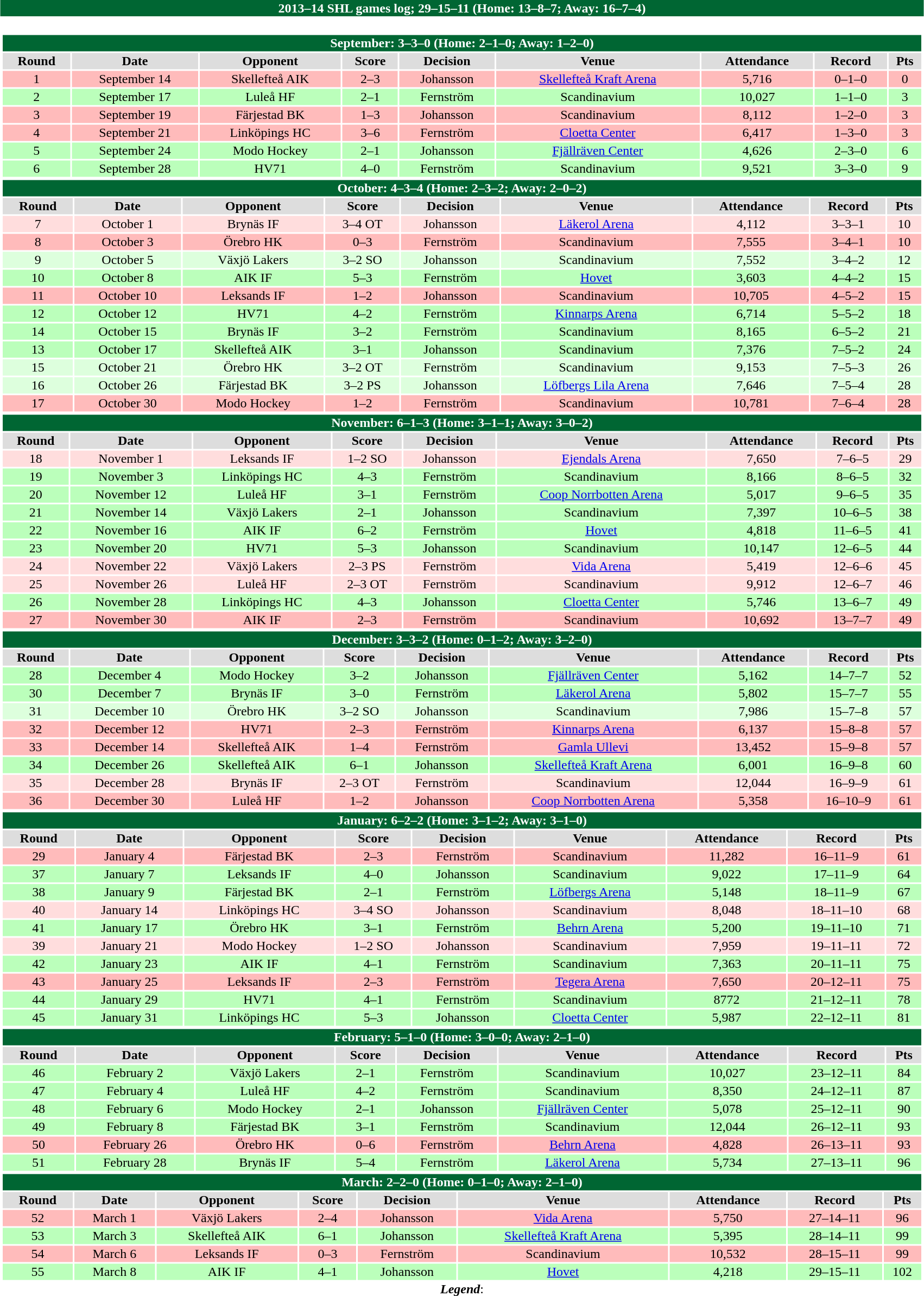<table class="toccolours" width=90% style="clear:both; margin:1.5em auto; text-align:center;">
<tr>
<th colspan=10 style="background:#006633; color: #ffffff;">2013–14 SHL games log; 29–15–11 (Home: 13–8–7; Away: 16–7–4)</th>
</tr>
<tr>
<td colspan=10><br><table class="toccolours collapsible collapsed" width=100%>
<tr>
<th colspan=10; style="background:#006633; color: #ffffff;">September: 3–3–0 (Home: 2–1–0; Away: 1–2–0)</th>
</tr>
<tr align="center"  bgcolor="dddddd">
<td><strong>Round</strong></td>
<td><strong>Date</strong></td>
<td><strong>Opponent</strong></td>
<td><strong>Score</strong></td>
<td><strong>Decision</strong></td>
<td><strong>Venue</strong></td>
<td><strong>Attendance</strong></td>
<td><strong>Record</strong></td>
<td><strong>Pts</strong></td>
</tr>
<tr align="center" bgcolor="ffbbbb">
<td>1</td>
<td>September 14</td>
<td>Skellefteå AIK</td>
<td>2–3</td>
<td>Johansson</td>
<td><a href='#'>Skellefteå Kraft Arena</a></td>
<td>5,716</td>
<td>0–1–0</td>
<td>0</td>
</tr>
<tr align="center" bgcolor="bbffbb">
<td>2</td>
<td>September 17</td>
<td>Luleå HF</td>
<td>2–1</td>
<td>Fernström</td>
<td>Scandinavium</td>
<td>10,027</td>
<td>1–1–0</td>
<td>3</td>
</tr>
<tr align="center" bgcolor="ffbbbb">
<td>3</td>
<td>September 19</td>
<td>Färjestad BK</td>
<td>1–3</td>
<td>Johansson</td>
<td>Scandinavium</td>
<td>8,112</td>
<td>1–2–0</td>
<td>3</td>
</tr>
<tr align="center" bgcolor="ffbbbb">
<td>4</td>
<td>September 21</td>
<td>Linköpings HC</td>
<td>3–6</td>
<td>Fernström</td>
<td><a href='#'>Cloetta Center</a></td>
<td>6,417</td>
<td>1–3–0</td>
<td>3</td>
</tr>
<tr align="center" bgcolor="bbffbb">
<td>5</td>
<td>September 24</td>
<td>Modo Hockey</td>
<td>2–1</td>
<td>Johansson</td>
<td><a href='#'>Fjällräven Center</a></td>
<td>4,626</td>
<td>2–3–0</td>
<td>6</td>
</tr>
<tr align="center" bgcolor="bbffbb">
<td>6</td>
<td>September 28</td>
<td>HV71</td>
<td>4–0</td>
<td>Fernström</td>
<td>Scandinavium</td>
<td>9,521</td>
<td>3–3–0</td>
<td>9</td>
</tr>
</table>
<table class="toccolours collapsible collapsed" width=100%>
<tr>
<th colspan=10; style="background:#006633; color: #ffffff;">October: 4–3–4 (Home: 2–3–2; Away: 2–0–2)</th>
</tr>
<tr align="center"  bgcolor="dddddd">
<td><strong>Round</strong></td>
<td><strong>Date</strong></td>
<td><strong>Opponent</strong></td>
<td><strong>Score</strong></td>
<td><strong>Decision</strong></td>
<td><strong>Venue</strong></td>
<td><strong>Attendance</strong></td>
<td><strong>Record</strong></td>
<td><strong>Pts</strong></td>
</tr>
<tr align="center" bgcolor="ffdddd">
<td>7</td>
<td>October 1</td>
<td>Brynäs IF</td>
<td>3–4 OT</td>
<td>Johansson</td>
<td><a href='#'>Läkerol Arena</a></td>
<td>4,112</td>
<td>3–3–1</td>
<td>10</td>
</tr>
<tr align="center" bgcolor="ffbbbb">
<td>8</td>
<td>October 3</td>
<td>Örebro HK</td>
<td>0–3</td>
<td>Fernström</td>
<td>Scandinavium</td>
<td>7,555</td>
<td>3–4–1</td>
<td>10</td>
</tr>
<tr align="center" bgcolor="ddffdd">
<td>9</td>
<td>October 5</td>
<td>Växjö Lakers</td>
<td>3–2 SO</td>
<td>Johansson</td>
<td>Scandinavium</td>
<td>7,552</td>
<td>3–4–2</td>
<td>12</td>
</tr>
<tr align="center" bgcolor="bbffbb">
<td>10</td>
<td>October 8</td>
<td>AIK IF</td>
<td>5–3</td>
<td>Fernström</td>
<td><a href='#'>Hovet</a></td>
<td>3,603</td>
<td>4–4–2</td>
<td>15</td>
</tr>
<tr align="center" bgcolor="ffbbbb">
<td>11</td>
<td>October 10</td>
<td>Leksands IF</td>
<td>1–2</td>
<td>Johansson</td>
<td>Scandinavium</td>
<td>10,705</td>
<td>4–5–2</td>
<td>15</td>
</tr>
<tr align="center" bgcolor="bbffbb">
<td>12</td>
<td>October 12</td>
<td>HV71</td>
<td>4–2</td>
<td>Fernström</td>
<td><a href='#'>Kinnarps Arena</a></td>
<td>6,714</td>
<td>5–5–2</td>
<td>18</td>
</tr>
<tr align="center" bgcolor="bbffbb">
<td>14</td>
<td>October 15</td>
<td>Brynäs IF</td>
<td>3–2</td>
<td>Fernström</td>
<td>Scandinavium</td>
<td>8,165</td>
<td>6–5–2</td>
<td>21</td>
</tr>
<tr align="center" bgcolor="bbffbb">
<td>13</td>
<td>October 17</td>
<td>Skellefteå AIK</td>
<td>3–1</td>
<td>Johansson</td>
<td>Scandinavium</td>
<td>7,376</td>
<td>7–5–2</td>
<td>24</td>
</tr>
<tr align="center" bgcolor="ddffdd">
<td>15</td>
<td>October 21</td>
<td>Örebro HK</td>
<td>3–2 OT</td>
<td>Fernström</td>
<td>Scandinavium</td>
<td>9,153</td>
<td>7–5–3</td>
<td>26</td>
</tr>
<tr align="center" bgcolor="ddffdd">
<td>16</td>
<td>October 26</td>
<td>Färjestad BK</td>
<td>3–2 PS</td>
<td>Johansson</td>
<td><a href='#'>Löfbergs Lila Arena</a></td>
<td>7,646</td>
<td>7–5–4</td>
<td>28</td>
</tr>
<tr align="center" bgcolor="ffbbbb">
<td>17</td>
<td>October 30</td>
<td>Modo Hockey</td>
<td>1–2</td>
<td>Fernström</td>
<td>Scandinavium</td>
<td>10,781</td>
<td>7–6–4</td>
<td>28</td>
</tr>
</table>
<table class="toccolours collapsible collapsed" width=100%>
<tr>
<th colspan=10; style="background:#006633; color: #ffffff;">November: 6–1–3 (Home: 3–1–1; Away: 3–0–2)</th>
</tr>
<tr align="center"  bgcolor="dddddd">
<td><strong>Round</strong></td>
<td><strong>Date</strong></td>
<td><strong>Opponent</strong></td>
<td><strong>Score</strong></td>
<td><strong>Decision</strong></td>
<td><strong>Venue</strong></td>
<td><strong>Attendance</strong></td>
<td><strong>Record</strong></td>
<td><strong>Pts</strong></td>
</tr>
<tr align="center" bgcolor="ffdddd">
<td>18</td>
<td>November 1</td>
<td>Leksands IF</td>
<td>1–2 SO</td>
<td>Johansson</td>
<td><a href='#'>Ejendals Arena</a></td>
<td>7,650</td>
<td>7–6–5</td>
<td>29</td>
</tr>
<tr align="center" bgcolor="bbffbb">
<td>19</td>
<td>November 3</td>
<td>Linköpings HC</td>
<td>4–3</td>
<td>Fernström</td>
<td>Scandinavium</td>
<td>8,166</td>
<td>8–6–5</td>
<td>32</td>
</tr>
<tr align="center" bgcolor="bbffbb">
<td>20</td>
<td>November 12</td>
<td>Luleå HF</td>
<td>3–1</td>
<td>Fernström</td>
<td><a href='#'>Coop Norrbotten Arena</a></td>
<td>5,017</td>
<td>9–6–5</td>
<td>35</td>
</tr>
<tr align="center" bgcolor="bbffbb">
<td>21</td>
<td>November 14</td>
<td>Växjö Lakers</td>
<td>2–1</td>
<td>Johansson</td>
<td>Scandinavium</td>
<td>7,397</td>
<td>10–6–5</td>
<td>38</td>
</tr>
<tr align="center" bgcolor="bbffbb">
<td>22</td>
<td>November 16</td>
<td>AIK IF</td>
<td>6–2</td>
<td>Fernström</td>
<td><a href='#'>Hovet</a></td>
<td>4,818</td>
<td>11–6–5</td>
<td>41</td>
</tr>
<tr align="center" bgcolor="bbffbb">
<td>23</td>
<td>November 20</td>
<td>HV71</td>
<td>5–3</td>
<td>Johansson</td>
<td>Scandinavium</td>
<td>10,147</td>
<td>12–6–5</td>
<td>44</td>
</tr>
<tr align="center" bgcolor="ffdddd">
<td>24</td>
<td>November 22</td>
<td>Växjö Lakers</td>
<td>2–3 PS</td>
<td>Fernström</td>
<td><a href='#'>Vida Arena</a></td>
<td>5,419</td>
<td>12–6–6</td>
<td>45</td>
</tr>
<tr align="center" bgcolor="ffdddd">
<td>25</td>
<td>November 26</td>
<td>Luleå HF</td>
<td>2–3 OT</td>
<td>Fernström</td>
<td>Scandinavium</td>
<td>9,912</td>
<td>12–6–7</td>
<td>46</td>
</tr>
<tr align="center" bgcolor="bbffbb">
<td>26</td>
<td>November 28</td>
<td>Linköpings HC</td>
<td>4–3</td>
<td>Johansson</td>
<td><a href='#'>Cloetta Center</a></td>
<td>5,746</td>
<td>13–6–7</td>
<td>49</td>
</tr>
<tr align="center" bgcolor="ffbbbb">
<td>27</td>
<td>November 30</td>
<td>AIK IF</td>
<td>2–3</td>
<td>Fernström</td>
<td>Scandinavium</td>
<td>10,692</td>
<td>13–7–7</td>
<td>49</td>
</tr>
</table>
<table class="toccolours collapsible collapsed" width=100%>
<tr>
<th colspan=10; style="background:#006633; color: #ffffff;">December: 3–3–2 (Home: 0–1–2; Away: 3–2–0)</th>
</tr>
<tr align="center"  bgcolor="dddddd">
<td><strong>Round</strong></td>
<td><strong>Date</strong></td>
<td><strong>Opponent</strong></td>
<td><strong>Score</strong></td>
<td><strong>Decision</strong></td>
<td><strong>Venue</strong></td>
<td><strong>Attendance</strong></td>
<td><strong>Record</strong></td>
<td><strong>Pts</strong></td>
</tr>
<tr align="center" bgcolor="bbffbb">
<td>28</td>
<td>December 4</td>
<td>Modo Hockey</td>
<td>3–2</td>
<td>Johansson</td>
<td><a href='#'>Fjällräven Center</a></td>
<td>5,162</td>
<td>14–7–7</td>
<td>52</td>
</tr>
<tr align="center" bgcolor="bbffbb">
<td>30</td>
<td>December 7</td>
<td>Brynäs IF</td>
<td>3–0</td>
<td>Fernström</td>
<td><a href='#'>Läkerol Arena</a></td>
<td>5,802</td>
<td>15–7–7</td>
<td>55</td>
</tr>
<tr align="center" bgcolor="ddffdd">
<td>31</td>
<td>December 10</td>
<td>Örebro HK</td>
<td>3–2 SO</td>
<td>Johansson</td>
<td>Scandinavium</td>
<td>7,986</td>
<td>15–7–8</td>
<td>57</td>
</tr>
<tr align="center" bgcolor="ffbbbb">
<td>32</td>
<td>December 12</td>
<td>HV71</td>
<td>2–3</td>
<td>Fernström</td>
<td><a href='#'>Kinnarps Arena</a></td>
<td>6,137</td>
<td>15–8–8</td>
<td>57</td>
</tr>
<tr align="center" bgcolor="ffbbbb">
<td>33</td>
<td>December 14</td>
<td>Skellefteå AIK</td>
<td>1–4</td>
<td>Fernström</td>
<td><a href='#'>Gamla Ullevi</a></td>
<td>13,452</td>
<td>15–9–8</td>
<td>57</td>
</tr>
<tr align="center" bgcolor="bbffbb">
<td>34</td>
<td>December 26</td>
<td>Skellefteå AIK</td>
<td>6–1</td>
<td>Johansson</td>
<td><a href='#'>Skellefteå Kraft Arena</a></td>
<td>6,001</td>
<td>16–9–8</td>
<td>60</td>
</tr>
<tr align="center" bgcolor="ffdddd">
<td>35</td>
<td>December 28</td>
<td>Brynäs IF</td>
<td>2–3 OT</td>
<td>Fernström</td>
<td>Scandinavium</td>
<td>12,044</td>
<td>16–9–9</td>
<td>61</td>
</tr>
<tr align="center" bgcolor="ffbbbb">
<td>36</td>
<td>December 30</td>
<td>Luleå HF</td>
<td>1–2</td>
<td>Johansson</td>
<td><a href='#'>Coop Norrbotten Arena</a></td>
<td>5,358</td>
<td>16–10–9</td>
<td>61</td>
</tr>
</table>
<table class="toccolours collapsible collapsed" width=100%>
<tr>
<th colspan=10; style="background:#006633; color: #ffffff;">January: 6–2–2 (Home: 3–1–2; Away: 3–1–0)</th>
</tr>
<tr align="center"  bgcolor="dddddd">
<td><strong>Round</strong></td>
<td><strong>Date</strong></td>
<td><strong>Opponent</strong></td>
<td><strong>Score</strong></td>
<td><strong>Decision</strong></td>
<td><strong>Venue</strong></td>
<td><strong>Attendance</strong></td>
<td><strong>Record</strong></td>
<td><strong>Pts</strong></td>
</tr>
<tr align="center" bgcolor="ffbbbb">
<td>29</td>
<td>January 4</td>
<td>Färjestad BK</td>
<td>2–3</td>
<td>Fernström</td>
<td>Scandinavium</td>
<td>11,282</td>
<td>16–11–9</td>
<td>61</td>
</tr>
<tr align="center" bgcolor="bbffbb">
<td>37</td>
<td>January 7</td>
<td>Leksands IF</td>
<td>4–0</td>
<td>Johansson</td>
<td>Scandinavium</td>
<td>9,022</td>
<td>17–11–9</td>
<td>64</td>
</tr>
<tr align="center" bgcolor="bbffbb">
<td>38</td>
<td>January 9</td>
<td>Färjestad BK</td>
<td>2–1</td>
<td>Fernström</td>
<td><a href='#'>Löfbergs Arena</a></td>
<td>5,148</td>
<td>18–11–9</td>
<td>67</td>
</tr>
<tr align="center" bgcolor="ffdddd">
<td>40</td>
<td>January 14</td>
<td>Linköpings HC</td>
<td>3–4 SO</td>
<td>Johansson</td>
<td>Scandinavium</td>
<td>8,048</td>
<td>18–11–10</td>
<td>68</td>
</tr>
<tr align="center" bgcolor="bbffbb">
<td>41</td>
<td>January 17</td>
<td>Örebro HK</td>
<td>3–1</td>
<td>Fernström</td>
<td><a href='#'>Behrn Arena</a></td>
<td>5,200</td>
<td>19–11–10</td>
<td>71</td>
</tr>
<tr align="center" bgcolor="ffdddd">
<td>39</td>
<td>January 21</td>
<td>Modo Hockey</td>
<td>1–2 SO</td>
<td>Johansson</td>
<td>Scandinavium</td>
<td>7,959</td>
<td>19–11–11</td>
<td>72</td>
</tr>
<tr align="center" bgcolor="bbffbb">
<td>42</td>
<td>January 23</td>
<td>AIK IF</td>
<td>4–1</td>
<td>Fernström</td>
<td>Scandinavium</td>
<td>7,363</td>
<td>20–11–11</td>
<td>75</td>
</tr>
<tr align="center" bgcolor="ffbbbb">
<td>43</td>
<td>January 25</td>
<td>Leksands IF</td>
<td>2–3</td>
<td>Fernström</td>
<td><a href='#'>Tegera Arena</a></td>
<td>7,650</td>
<td>20–12–11</td>
<td>75</td>
</tr>
<tr align="center" bgcolor="bbffbb">
<td>44</td>
<td>January 29</td>
<td>HV71</td>
<td>4–1</td>
<td>Fernström</td>
<td>Scandinavium</td>
<td>8772</td>
<td>21–12–11</td>
<td>78</td>
</tr>
<tr align="center" bgcolor="bbffbb">
<td>45</td>
<td>January 31</td>
<td>Linköpings HC</td>
<td>5–3</td>
<td>Johansson</td>
<td><a href='#'>Cloetta Center</a></td>
<td>5,987</td>
<td>22–12–11</td>
<td>81</td>
</tr>
</table>
<table class="toccolours collapsible collapsed" width=100%>
<tr>
<th colspan=10; style="background:#006633; color: #ffffff;">February: 5–1–0 (Home: 3–0–0; Away: 2–1–0)</th>
</tr>
<tr align="center"  bgcolor="dddddd">
<td><strong>Round</strong></td>
<td><strong>Date</strong></td>
<td><strong>Opponent</strong></td>
<td><strong>Score</strong></td>
<td><strong>Decision</strong></td>
<td><strong>Venue</strong></td>
<td><strong>Attendance</strong></td>
<td><strong>Record</strong></td>
<td><strong>Pts</strong></td>
</tr>
<tr align="center" bgcolor="bbffbb">
<td>46</td>
<td>February 2</td>
<td>Växjö Lakers</td>
<td>2–1</td>
<td>Fernström</td>
<td>Scandinavium</td>
<td>10,027</td>
<td>23–12–11</td>
<td>84</td>
</tr>
<tr align="center" bgcolor="bbffbb">
<td>47</td>
<td>February 4</td>
<td>Luleå HF</td>
<td>4–2</td>
<td>Fernström</td>
<td>Scandinavium</td>
<td>8,350</td>
<td>24–12–11</td>
<td>87</td>
</tr>
<tr align="center" bgcolor="bbffbb">
<td>48</td>
<td>February 6</td>
<td>Modo Hockey</td>
<td>2–1</td>
<td>Johansson</td>
<td><a href='#'>Fjällräven Center</a></td>
<td>5,078</td>
<td>25–12–11</td>
<td>90</td>
</tr>
<tr align="center" bgcolor="bbffbb">
<td>49</td>
<td>February 8</td>
<td>Färjestad BK</td>
<td>3–1</td>
<td>Fernström</td>
<td>Scandinavium</td>
<td>12,044</td>
<td>26–12–11</td>
<td>93</td>
</tr>
<tr align="center" bgcolor="ffbbbb">
<td>50</td>
<td>February 26</td>
<td>Örebro HK</td>
<td>0–6</td>
<td>Fernström</td>
<td><a href='#'>Behrn Arena</a></td>
<td>4,828</td>
<td>26–13–11</td>
<td>93</td>
</tr>
<tr align="center" bgcolor="bbffbb">
<td>51</td>
<td>February 28</td>
<td>Brynäs IF</td>
<td>5–4</td>
<td>Fernström</td>
<td><a href='#'>Läkerol Arena</a></td>
<td>5,734</td>
<td>27–13–11</td>
<td>96</td>
</tr>
</table>
<table class="toccolours collapsible collapsed" width=100%>
<tr>
<th colspan=10; style="background:#006633; color: #ffffff;">March: 2–2–0 (Home: 0–1–0; Away: 2–1–0)</th>
</tr>
<tr align="center"  bgcolor="dddddd">
<td><strong>Round</strong></td>
<td><strong>Date</strong></td>
<td><strong>Opponent</strong></td>
<td><strong>Score</strong></td>
<td><strong>Decision</strong></td>
<td><strong>Venue</strong></td>
<td><strong>Attendance</strong></td>
<td><strong>Record</strong></td>
<td><strong>Pts</strong></td>
</tr>
<tr align="center" bgcolor="ffbbbb">
<td>52</td>
<td>March 1</td>
<td>Växjö Lakers</td>
<td>2–4</td>
<td>Johansson</td>
<td><a href='#'>Vida Arena</a></td>
<td>5,750</td>
<td>27–14–11</td>
<td>96</td>
</tr>
<tr align="center" bgcolor="bbffbb">
<td>53</td>
<td>March 3</td>
<td>Skellefteå AIK</td>
<td>6–1</td>
<td>Johansson</td>
<td><a href='#'>Skellefteå Kraft Arena</a></td>
<td>5,395</td>
<td>28–14–11</td>
<td>99</td>
</tr>
<tr align="center" bgcolor="ffbbbb">
<td>54</td>
<td>March 6</td>
<td>Leksands IF</td>
<td>0–3</td>
<td>Fernström</td>
<td>Scandinavium</td>
<td>10,532</td>
<td>28–15–11</td>
<td>99</td>
</tr>
<tr align="center" bgcolor="bbffbb">
<td>55</td>
<td>March 8</td>
<td>AIK IF</td>
<td>4–1</td>
<td>Johansson</td>
<td><a href='#'>Hovet</a></td>
<td>4,218</td>
<td>29–15–11</td>
<td>102</td>
</tr>
</table>
<strong><em>Legend</em></strong>: 


</td>
</tr>
</table>
